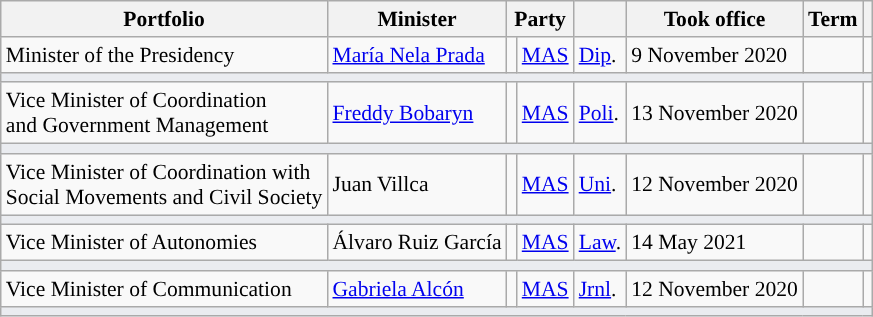<table class="wikitable" style="font-size: 90%;">
<tr>
<th>Portfolio</th>
<th>Minister</th>
<th colspan="2">Party</th>
<th></th>
<th>Took office</th>
<th>Term</th>
<th></th>
</tr>
<tr>
<td>Minister of the Presidency</td>
<td><a href='#'>María Nela Prada</a></td>
<td style="background-color:"></td>
<td><a href='#'>MAS</a></td>
<td><a href='#'>Dip</a>.</td>
<td>9 November 2020</td>
<td></td>
<td></td>
</tr>
<tr>
<td colspan="8" bgcolor="#EAECF0"></td>
</tr>
<tr>
<td>Vice Minister of Coordination<br>and Government  Management</td>
<td><a href='#'>Freddy Bobaryn</a></td>
<td style="background-color:"></td>
<td><a href='#'>MAS</a></td>
<td><a href='#'>Poli</a>.</td>
<td>13 November 2020</td>
<td></td>
<td></td>
</tr>
<tr>
<td colspan="8" bgcolor="#EAECF0"></td>
</tr>
<tr>
<td>Vice Minister of Coordination with<br>Social Movements and Civil Society</td>
<td>Juan Villca</td>
<td style="background-color:"></td>
<td><a href='#'>MAS</a></td>
<td><a href='#'>Uni</a>.</td>
<td>12 November 2020</td>
<td></td>
<td></td>
</tr>
<tr>
<td colspan="8" bgcolor="#EAECF0"></td>
</tr>
<tr>
<td>Vice Minister of Autonomies</td>
<td>Álvaro Ruiz García</td>
<td style="background-color:"></td>
<td><a href='#'>MAS</a></td>
<td><a href='#'>Law</a>.</td>
<td>14 May 2021</td>
<td></td>
<td></td>
</tr>
<tr>
<td colspan="8" bgcolor="#EAECF0"></td>
</tr>
<tr>
<td>Vice Minister of Communication</td>
<td><a href='#'>Gabriela Alcón</a></td>
<td style="background-color:"></td>
<td><a href='#'>MAS</a></td>
<td><a href='#'>Jrnl</a>.</td>
<td>12 November 2020</td>
<td></td>
<td></td>
</tr>
<tr>
<td colspan="8" bgcolor="#EAECF0"></td>
</tr>
</table>
